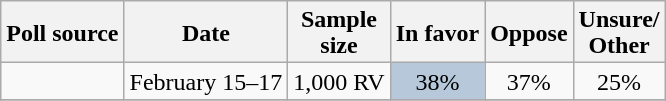<table class="wikitable sortable collapsible" style="text-align:center;line-height:17px">
<tr>
<th>Poll source</th>
<th>Date</th>
<th>Sample<br>size</th>
<th>In favor</th>
<th>Oppose</th>
<th>Unsure/<br>Other</th>
</tr>
<tr>
<td></td>
<td>February 15–17</td>
<td>1,000 RV</td>
<td style="background:#B6C8D9;">38%</td>
<td>37%</td>
<td>25%</td>
</tr>
<tr>
</tr>
</table>
